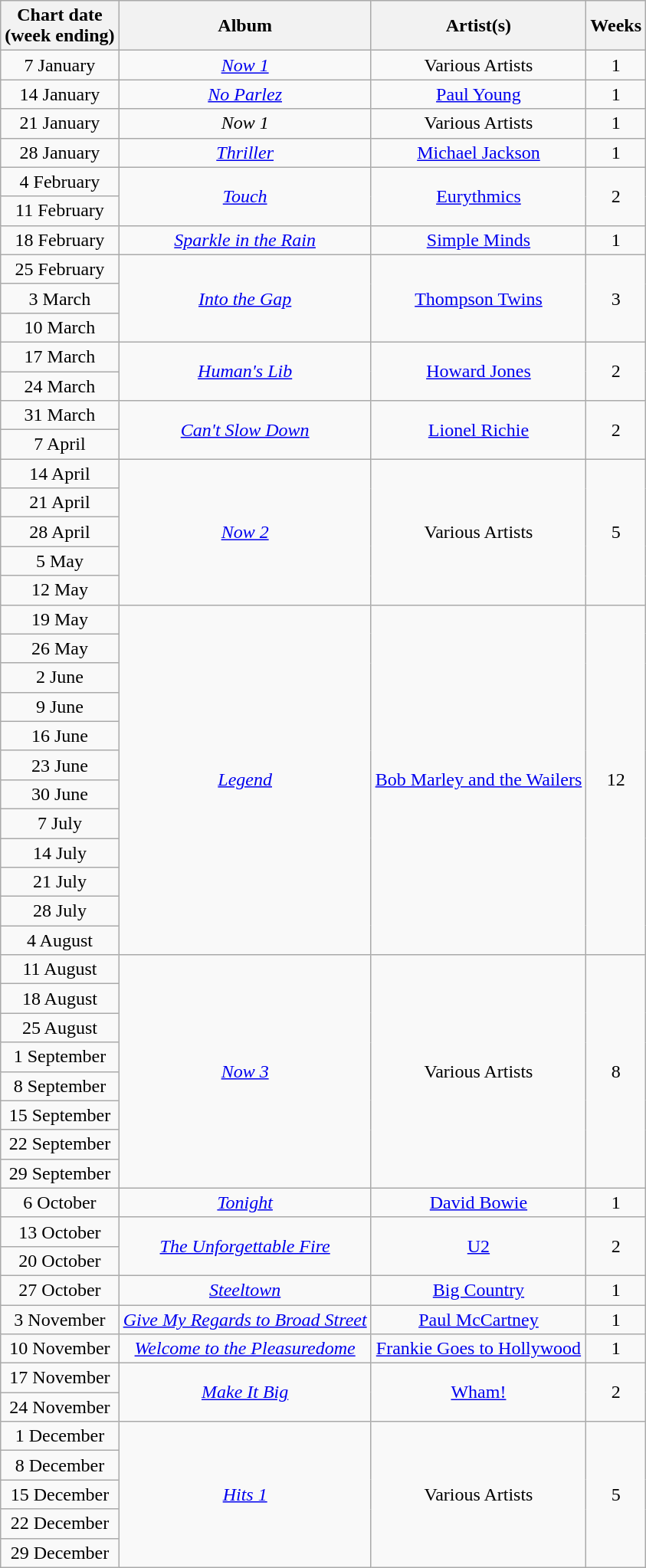<table class="wikitable" style="text-align:center;">
<tr>
<th>Chart date<br>(week ending)</th>
<th>Album</th>
<th>Artist(s)</th>
<th>Weeks</th>
</tr>
<tr>
<td>7 January</td>
<td><em><a href='#'>Now 1</a></em></td>
<td>Various Artists</td>
<td>1</td>
</tr>
<tr>
<td>14 January</td>
<td><em><a href='#'>No Parlez</a></em></td>
<td><a href='#'>Paul Young</a></td>
<td>1</td>
</tr>
<tr>
<td>21 January</td>
<td><em>Now 1</em></td>
<td>Various Artists</td>
<td>1</td>
</tr>
<tr>
<td>28 January</td>
<td><em><a href='#'>Thriller</a></em></td>
<td><a href='#'>Michael Jackson</a></td>
<td>1</td>
</tr>
<tr>
<td>4 February</td>
<td rowspan=2><em><a href='#'>Touch</a></em></td>
<td rowspan=2><a href='#'>Eurythmics</a></td>
<td rowspan=2>2</td>
</tr>
<tr>
<td>11 February</td>
</tr>
<tr>
<td>18 February</td>
<td><em><a href='#'>Sparkle in the Rain</a></em></td>
<td><a href='#'>Simple Minds</a></td>
<td>1</td>
</tr>
<tr>
<td>25 February</td>
<td rowspan=3><em><a href='#'>Into the Gap</a></em></td>
<td rowspan=3><a href='#'>Thompson Twins</a></td>
<td rowspan=3>3</td>
</tr>
<tr>
<td>3 March</td>
</tr>
<tr>
<td>10 March</td>
</tr>
<tr>
<td>17 March</td>
<td rowspan=2><em><a href='#'>Human's Lib</a></em></td>
<td rowspan=2><a href='#'>Howard Jones</a></td>
<td rowspan=2>2</td>
</tr>
<tr>
<td>24 March</td>
</tr>
<tr>
<td>31 March</td>
<td rowspan="2"><em><a href='#'>Can't Slow Down</a></em></td>
<td rowspan=2><a href='#'>Lionel Richie</a></td>
<td rowspan=2>2</td>
</tr>
<tr>
<td>7 April</td>
</tr>
<tr>
<td>14 April</td>
<td rowspan=5><em><a href='#'>Now 2</a></em></td>
<td rowspan=5>Various Artists</td>
<td rowspan=5>5</td>
</tr>
<tr>
<td>21 April</td>
</tr>
<tr>
<td>28 April</td>
</tr>
<tr>
<td>5 May</td>
</tr>
<tr>
<td>12 May</td>
</tr>
<tr>
<td>19 May</td>
<td rowspan=12><em><a href='#'>Legend</a></em></td>
<td rowspan=12><a href='#'>Bob Marley and the Wailers</a></td>
<td rowspan=12>12</td>
</tr>
<tr>
<td>26 May</td>
</tr>
<tr>
<td>2 June</td>
</tr>
<tr>
<td>9 June</td>
</tr>
<tr>
<td>16 June</td>
</tr>
<tr>
<td>23 June</td>
</tr>
<tr>
<td>30 June</td>
</tr>
<tr>
<td>7 July</td>
</tr>
<tr>
<td>14 July</td>
</tr>
<tr>
<td>21 July</td>
</tr>
<tr>
<td>28 July</td>
</tr>
<tr>
<td>4 August</td>
</tr>
<tr>
<td>11 August</td>
<td rowspan=8><em><a href='#'>Now 3</a></em></td>
<td rowspan=8>Various Artists</td>
<td rowspan=8>8</td>
</tr>
<tr>
<td>18 August</td>
</tr>
<tr>
<td>25 August</td>
</tr>
<tr>
<td>1 September</td>
</tr>
<tr>
<td>8 September</td>
</tr>
<tr>
<td>15 September</td>
</tr>
<tr>
<td>22 September</td>
</tr>
<tr>
<td>29 September</td>
</tr>
<tr>
<td>6 October</td>
<td><em><a href='#'>Tonight</a></em></td>
<td><a href='#'>David Bowie</a></td>
<td>1</td>
</tr>
<tr>
<td>13 October</td>
<td rowspan=2><em><a href='#'>The Unforgettable Fire</a></em></td>
<td rowspan=2><a href='#'>U2</a></td>
<td rowspan=2>2</td>
</tr>
<tr>
<td>20 October</td>
</tr>
<tr>
<td>27 October</td>
<td><em><a href='#'>Steeltown</a></em></td>
<td><a href='#'>Big Country</a></td>
<td>1</td>
</tr>
<tr>
<td>3 November</td>
<td><em><a href='#'>Give My Regards to Broad Street</a></em></td>
<td><a href='#'>Paul McCartney</a></td>
<td>1</td>
</tr>
<tr>
<td>10 November</td>
<td><em><a href='#'>Welcome to the Pleasuredome</a></em></td>
<td><a href='#'>Frankie Goes to Hollywood</a></td>
<td>1</td>
</tr>
<tr>
<td>17 November</td>
<td rowspan=2><em><a href='#'>Make It Big</a></em></td>
<td rowspan=2><a href='#'>Wham!</a></td>
<td rowspan=2>2</td>
</tr>
<tr>
<td>24 November</td>
</tr>
<tr>
<td>1 December</td>
<td rowspan=5><em><a href='#'>Hits 1</a></em></td>
<td rowspan=5>Various Artists</td>
<td rowspan=5>5</td>
</tr>
<tr>
<td>8 December</td>
</tr>
<tr>
<td>15 December</td>
</tr>
<tr>
<td>22 December</td>
</tr>
<tr>
<td>29 December</td>
</tr>
</table>
